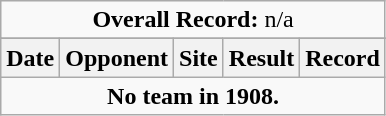<table class="wikitable">
<tr>
<td colspan=8 style="text-align: center;"><strong>Overall Record:</strong> n/a</td>
</tr>
<tr>
</tr>
<tr>
<th>Date</th>
<th>Opponent</th>
<th>Site</th>
<th>Result</th>
<th>Record</th>
</tr>
<tr>
<td colspan=8 style="text-align: center;"><strong>No team in 1908.</strong></td>
</tr>
</table>
